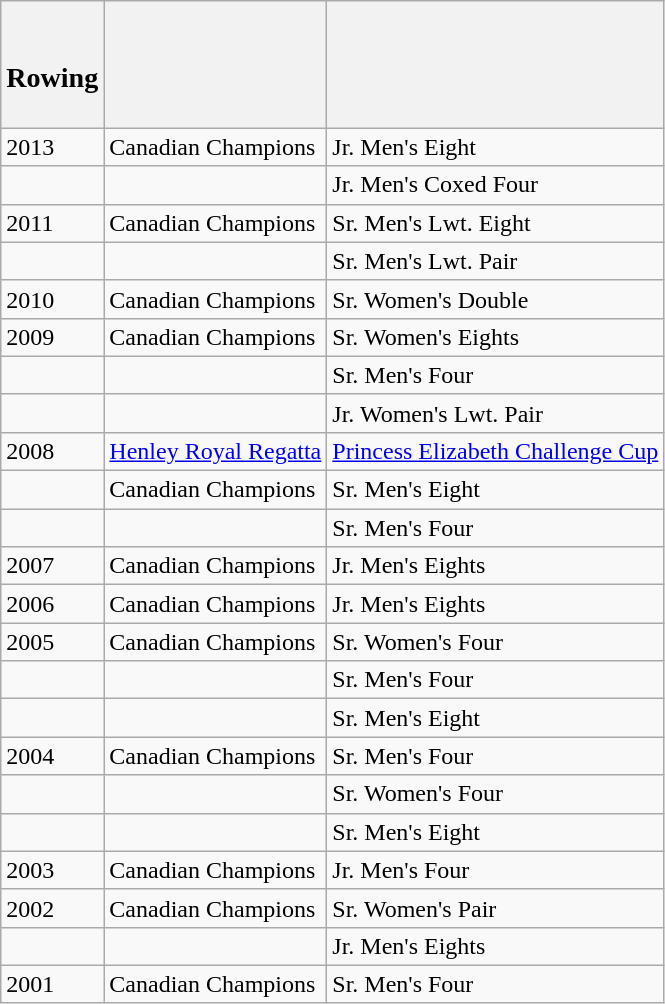<table class="wikitable">
<tr>
<th><br><h3>Rowing</h3></th>
<th></th>
<th></th>
</tr>
<tr>
<td>2013</td>
<td>Canadian Champions</td>
<td>Jr. Men's Eight</td>
</tr>
<tr>
<td></td>
<td></td>
<td>Jr. Men's Coxed Four</td>
</tr>
<tr>
<td>2011</td>
<td>Canadian Champions</td>
<td>Sr. Men's Lwt. Eight</td>
</tr>
<tr>
<td></td>
<td></td>
<td>Sr. Men's Lwt. Pair</td>
</tr>
<tr>
<td>2010</td>
<td>Canadian Champions</td>
<td>Sr. Women's Double</td>
</tr>
<tr>
<td>2009</td>
<td>Canadian Champions</td>
<td>Sr. Women's Eights</td>
</tr>
<tr>
<td></td>
<td></td>
<td>Sr. Men's Four</td>
</tr>
<tr>
<td></td>
<td></td>
<td>Jr. Women's Lwt. Pair</td>
</tr>
<tr>
<td>2008</td>
<td><a href='#'>Henley Royal Regatta</a></td>
<td><a href='#'>Princess Elizabeth Challenge Cup</a></td>
</tr>
<tr>
<td></td>
<td>Canadian Champions</td>
<td>Sr. Men's Eight</td>
</tr>
<tr>
<td></td>
<td></td>
<td>Sr. Men's Four</td>
</tr>
<tr>
<td>2007</td>
<td>Canadian Champions</td>
<td>Jr. Men's Eights</td>
</tr>
<tr>
<td>2006</td>
<td>Canadian Champions</td>
<td>Jr. Men's Eights</td>
</tr>
<tr>
<td>2005</td>
<td>Canadian Champions</td>
<td>Sr. Women's Four</td>
</tr>
<tr>
<td></td>
<td></td>
<td>Sr. Men's Four</td>
</tr>
<tr>
<td></td>
<td></td>
<td>Sr. Men's Eight</td>
</tr>
<tr>
<td>2004</td>
<td>Canadian Champions</td>
<td>Sr. Men's Four</td>
</tr>
<tr>
<td></td>
<td></td>
<td>Sr. Women's Four</td>
</tr>
<tr>
<td></td>
<td></td>
<td>Sr. Men's Eight</td>
</tr>
<tr>
<td>2003</td>
<td>Canadian Champions</td>
<td>Jr. Men's Four</td>
</tr>
<tr>
<td>2002</td>
<td>Canadian Champions</td>
<td>Sr. Women's Pair</td>
</tr>
<tr>
<td></td>
<td></td>
<td>Jr. Men's Eights</td>
</tr>
<tr>
<td>2001</td>
<td>Canadian Champions</td>
<td>Sr. Men's Four</td>
</tr>
</table>
